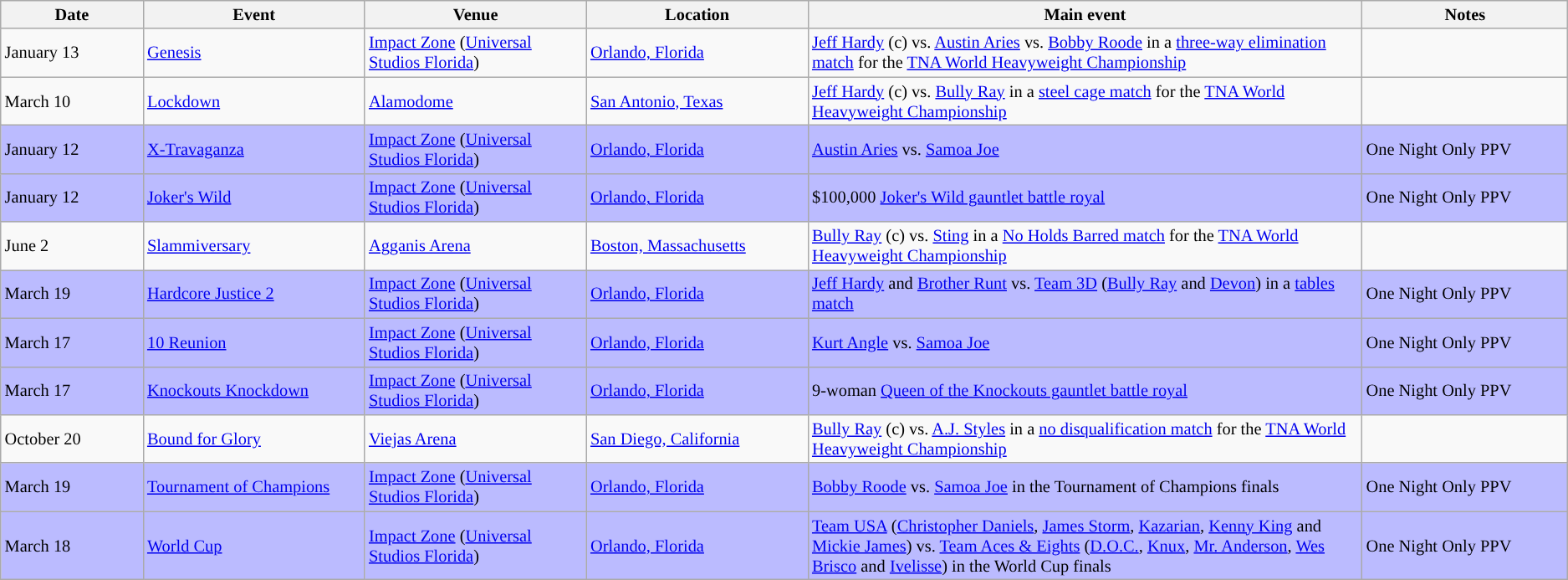<table class="sortable wikitable succession-box" style="font-size:85%;">
<tr>
<th width=9%>Date</th>
<th width="14%">Event</th>
<th width=14%>Venue</th>
<th width=14%>Location</th>
<th width=35%>Main event</th>
<th width=13%>Notes</th>
</tr>
<tr>
<td>January 13</td>
<td><a href='#'>Genesis</a></td>
<td><a href='#'>Impact Zone</a> (<a href='#'>Universal Studios Florida</a>)</td>
<td><a href='#'>Orlando, Florida</a></td>
<td><a href='#'>Jeff Hardy</a> (c) vs. <a href='#'>Austin Aries</a> vs. <a href='#'>Bobby Roode</a> in a <a href='#'>three-way elimination match</a> for the <a href='#'>TNA World Heavyweight Championship</a></td>
<td></td>
</tr>
<tr>
<td>March 10</td>
<td><a href='#'>Lockdown</a></td>
<td><a href='#'>Alamodome</a></td>
<td><a href='#'>San Antonio, Texas</a></td>
<td><a href='#'>Jeff Hardy</a> (c) vs. <a href='#'>Bully Ray</a> in a <a href='#'>steel cage match</a> for the <a href='#'>TNA World Heavyweight Championship</a></td>
<td></td>
</tr>
<tr style="background: #BBF">
<td>January 12<br></td>
<td><a href='#'>X-Travaganza</a></td>
<td><a href='#'>Impact Zone</a> (<a href='#'>Universal Studios Florida</a>)</td>
<td><a href='#'>Orlando, Florida</a></td>
<td><a href='#'>Austin Aries</a> vs. <a href='#'>Samoa Joe</a></td>
<td>One Night Only PPV</td>
</tr>
<tr style="background: #BBF">
<td>January 12<br></td>
<td><a href='#'>Joker's Wild</a></td>
<td><a href='#'>Impact Zone</a> (<a href='#'>Universal Studios Florida</a>)</td>
<td><a href='#'>Orlando, Florida</a></td>
<td>$100,000 <a href='#'>Joker's Wild gauntlet battle royal</a></td>
<td>One Night Only PPV</td>
</tr>
<tr>
<td>June 2</td>
<td><a href='#'>Slammiversary</a></td>
<td><a href='#'>Agganis Arena</a></td>
<td><a href='#'>Boston, Massachusetts</a></td>
<td><a href='#'>Bully Ray</a> (c) vs. <a href='#'>Sting</a> in a <a href='#'>No Holds Barred match</a> for the <a href='#'>TNA World Heavyweight Championship</a></td>
<td></td>
</tr>
<tr style="background: #BBF">
<td>March 19<br></td>
<td><a href='#'>Hardcore Justice 2</a></td>
<td><a href='#'>Impact Zone</a> (<a href='#'>Universal Studios Florida</a>)</td>
<td><a href='#'>Orlando, Florida</a></td>
<td><a href='#'>Jeff Hardy</a> and <a href='#'>Brother Runt</a> vs. <a href='#'>Team 3D</a> (<a href='#'>Bully Ray</a> and <a href='#'>Devon</a>) in a <a href='#'>tables match</a></td>
<td>One Night Only PPV</td>
</tr>
<tr style="background: #BBF">
<td>March 17<br></td>
<td><a href='#'>10 Reunion</a></td>
<td><a href='#'>Impact Zone</a> (<a href='#'>Universal Studios Florida</a>)</td>
<td><a href='#'>Orlando, Florida</a></td>
<td><a href='#'>Kurt Angle</a> vs. <a href='#'>Samoa Joe</a></td>
<td>One Night Only PPV</td>
</tr>
<tr style="background: #BBF">
<td>March 17<br></td>
<td><a href='#'>Knockouts Knockdown</a></td>
<td><a href='#'>Impact Zone</a> (<a href='#'>Universal Studios Florida</a>)</td>
<td><a href='#'>Orlando, Florida</a></td>
<td>9-woman <a href='#'>Queen of the Knockouts gauntlet battle royal</a></td>
<td>One Night Only PPV</td>
</tr>
<tr>
<td>October 20</td>
<td><a href='#'>Bound for Glory</a></td>
<td><a href='#'>Viejas Arena</a></td>
<td><a href='#'>San Diego, California</a></td>
<td><a href='#'>Bully Ray</a> (c) vs. <a href='#'>A.J. Styles</a> in a <a href='#'>no disqualification match</a> for the <a href='#'>TNA World Heavyweight Championship</a></td>
<td></td>
</tr>
<tr style="background: #BBF">
<td>March 19<br></td>
<td><a href='#'>Tournament of Champions</a></td>
<td><a href='#'>Impact Zone</a> (<a href='#'>Universal Studios Florida</a>)</td>
<td><a href='#'>Orlando, Florida</a></td>
<td><a href='#'>Bobby Roode</a> vs. <a href='#'>Samoa Joe</a> in the Tournament of Champions finals</td>
<td>One Night Only PPV</td>
</tr>
<tr style="background: #BBF">
<td>March 18<br></td>
<td><a href='#'>World Cup</a></td>
<td><a href='#'>Impact Zone</a> (<a href='#'>Universal Studios Florida</a>)</td>
<td><a href='#'>Orlando, Florida</a></td>
<td><a href='#'>Team USA</a> (<a href='#'>Christopher Daniels</a>, <a href='#'>James Storm</a>, <a href='#'>Kazarian</a>, <a href='#'>Kenny King</a> and <a href='#'>Mickie James</a>) vs. <a href='#'>Team Aces & Eights</a> (<a href='#'>D.O.C.</a>, <a href='#'>Knux</a>, <a href='#'>Mr. Anderson</a>, <a href='#'>Wes Brisco</a> and <a href='#'>Ivelisse</a>) in the World Cup finals</td>
<td>One Night Only PPV</td>
</tr>
</table>
